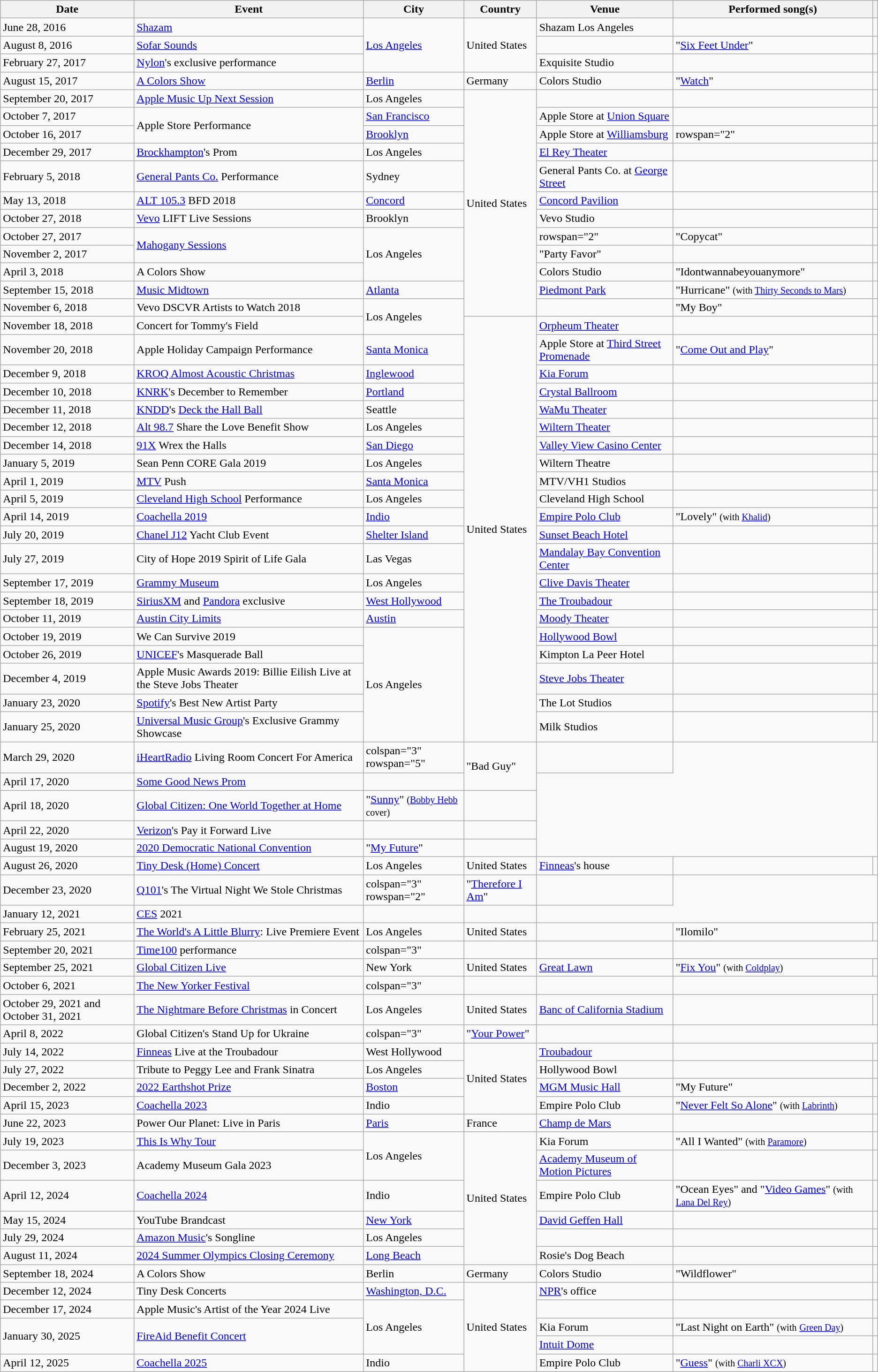<table class="wikitable plainrowheaders">
<tr>
<th scope="col">Date</th>
<th scope="col" class="unsortable">Event</th>
<th scope="col" class="unsortable">City</th>
<th>Country</th>
<th>Venue</th>
<th scope="col" class="unsortable">Performed song(s)</th>
<th scope="col" class="unsortable"></th>
</tr>
<tr>
<td>June 28, 2016</td>
<td><a href='#'>Shazam</a></td>
<td rowspan="3"><a href='#'>Los Angeles</a></td>
<td rowspan="3">United States</td>
<td>Shazam Los Angeles</td>
<td></td>
<td></td>
</tr>
<tr>
<td>August 8, 2016</td>
<td><a href='#'>Sofar Sounds</a></td>
<td></td>
<td>"<a href='#'>Six Feet Under</a>"</td>
<td></td>
</tr>
<tr>
<td>February 27, 2017</td>
<td><a href='#'>Nylon</a>'s exclusive performance</td>
<td>Exquisite Studio</td>
<td></td>
<td></td>
</tr>
<tr>
<td>August 15, 2017</td>
<td><a href='#'>A Colors Show</a></td>
<td><a href='#'>Berlin</a></td>
<td>Germany</td>
<td>Colors Studio</td>
<td>"<a href='#'>Watch</a>"</td>
<td></td>
</tr>
<tr>
<td>September 20, 2017</td>
<td><a href='#'>Apple Music Up Next Session</a></td>
<td>Los Angeles</td>
<td rowspan="12">United States</td>
<td></td>
<td></td>
<td></td>
</tr>
<tr>
<td>October 7, 2017</td>
<td rowspan="2">Apple Store Performance</td>
<td><a href='#'>San Francisco</a></td>
<td>Apple Store at <a href='#'>Union Square</a></td>
<td></td>
<td></td>
</tr>
<tr>
<td>October 16, 2017</td>
<td><a href='#'>Brooklyn</a></td>
<td>Apple Store at <a href='#'>Williamsburg</a></td>
<td>rowspan="2"</td>
<td></td>
</tr>
<tr>
<td>December 29, 2017</td>
<td><a href='#'>Brockhampton</a>'s Prom</td>
<td>Los Angeles</td>
<td><a href='#'>El Rey Theater</a></td>
<td></td>
</tr>
<tr>
<td>February 5, 2018</td>
<td><a href='#'>General Pants Co.</a> Performance</td>
<td>Sydney</td>
<td>General Pants Co. at <a href='#'>George Street</a></td>
<td></td>
<td></td>
</tr>
<tr>
<td>May 13, 2018</td>
<td><a href='#'>ALT 105.3</a> BFD 2018</td>
<td><a href='#'>Concord</a></td>
<td><a href='#'>Concord Pavilion</a></td>
<td></td>
<td></td>
</tr>
<tr>
<td>October 27, 2018</td>
<td><a href='#'>Vevo</a> LIFT Live Sessions</td>
<td>Brooklyn</td>
<td>Vevo Studio</td>
<td></td>
<td></td>
</tr>
<tr>
<td>October 27, 2017</td>
<td rowspan="2"><a href='#'>Mahogany Sessions</a></td>
<td rowspan="3">Los Angeles</td>
<td>rowspan="2" </td>
<td>"Copycat"</td>
<td></td>
</tr>
<tr>
<td>November 2, 2017</td>
<td>"Party Favor"</td>
<td></td>
</tr>
<tr>
<td>April 3, 2018</td>
<td>A Colors Show</td>
<td>Colors Studio</td>
<td>"Idontwannabeyouanymore"</td>
<td></td>
</tr>
<tr>
<td>September 15, 2018</td>
<td><a href='#'>Music Midtown</a></td>
<td><a href='#'>Atlanta</a></td>
<td><a href='#'>Piedmont Park</a></td>
<td>"Hurricane" <small>(with <a href='#'>Thirty Seconds to Mars</a>)</small></td>
<td></td>
</tr>
<tr>
<td>November 6, 2018</td>
<td>Vevo DSCVR Artists to Watch 2018</td>
<td rowspan="2">Los Angeles</td>
<td></td>
<td>"My Boy"</td>
<td></td>
</tr>
<tr>
<td>November 18, 2018</td>
<td>Concert for Tommy's Field</td>
<td rowspan="21">United States</td>
<td><a href='#'>Orpheum Theater</a></td>
<td></td>
<td></td>
</tr>
<tr>
<td>November 20, 2018</td>
<td>Apple Holiday Campaign Performance</td>
<td><a href='#'>Santa Monica</a></td>
<td>Apple Store at <a href='#'>Third Street Promenade</a></td>
<td>"<a href='#'>Come Out and Play</a>"</td>
<td></td>
</tr>
<tr>
<td>December 9, 2018</td>
<td><a href='#'>KROQ Almost Acoustic Christmas</a></td>
<td><a href='#'>Inglewood</a></td>
<td><a href='#'>Kia Forum</a></td>
<td></td>
<td></td>
</tr>
<tr>
<td>December 10, 2018</td>
<td><a href='#'>KNRK</a>'s December to Remember</td>
<td><a href='#'>Portland</a></td>
<td><a href='#'>Crystal Ballroom</a></td>
<td></td>
<td></td>
</tr>
<tr>
<td>December 11, 2018</td>
<td><a href='#'>KNDD</a>'s <a href='#'>Deck the Hall Ball</a></td>
<td>Seattle</td>
<td><a href='#'>WaMu Theater</a></td>
<td></td>
<td></td>
</tr>
<tr>
<td>December 12, 2018</td>
<td><a href='#'>Alt 98.7</a> Share the Love Benefit Show</td>
<td>Los Angeles</td>
<td><a href='#'>Wiltern Theater</a></td>
<td></td>
<td></td>
</tr>
<tr>
<td>December 14, 2018</td>
<td><a href='#'>91X</a> Wrex the Halls</td>
<td><a href='#'>San Diego</a></td>
<td><a href='#'>Valley View Casino Center</a></td>
<td></td>
<td></td>
</tr>
<tr>
<td>January 5, 2019</td>
<td>Sean Penn CORE Gala 2019</td>
<td>Los Angeles</td>
<td>Wiltern Theatre</td>
<td></td>
<td></td>
</tr>
<tr>
<td>April 1, 2019</td>
<td><a href='#'>MTV</a> Push</td>
<td><a href='#'>Santa Monica</a></td>
<td>MTV/VH1 Studios</td>
<td></td>
<td></td>
</tr>
<tr>
<td>April 5, 2019</td>
<td><a href='#'>Cleveland High School</a> Performance</td>
<td>Los Angeles</td>
<td>Cleveland High School</td>
<td></td>
<td></td>
</tr>
<tr>
<td>April 14, 2019</td>
<td><a href='#'>Coachella 2019</a></td>
<td><a href='#'>Indio</a></td>
<td><a href='#'>Empire Polo Club</a></td>
<td>"Lovely" <small>(with <a href='#'>Khalid</a>)</small></td>
<td></td>
</tr>
<tr>
<td>July 20, 2019</td>
<td><a href='#'>Chanel J12</a> Yacht Club Event</td>
<td><a href='#'>Shelter Island</a></td>
<td><a href='#'>Sunset Beach Hotel</a></td>
<td></td>
<td></td>
</tr>
<tr>
<td>July 27, 2019</td>
<td>City of Hope 2019 Spirit of Life Gala</td>
<td>Las Vegas</td>
<td><a href='#'>Mandalay Bay Convention Center</a></td>
<td></td>
<td></td>
</tr>
<tr>
<td>September 17, 2019</td>
<td><a href='#'>Grammy Museum</a></td>
<td>Los Angeles</td>
<td><a href='#'>Clive Davis Theater</a></td>
<td></td>
<td></td>
</tr>
<tr>
<td>September 18, 2019</td>
<td><a href='#'>SiriusXM</a> and <a href='#'>Pandora</a> exclusive</td>
<td><a href='#'>West Hollywood</a></td>
<td><a href='#'>The Troubadour</a></td>
<td></td>
<td></td>
</tr>
<tr>
<td>October 11, 2019</td>
<td><a href='#'>Austin City Limits</a></td>
<td><a href='#'>Austin</a></td>
<td><a href='#'>Moody Theater</a></td>
<td></td>
<td></td>
</tr>
<tr>
<td>October 19, 2019</td>
<td>We Can Survive 2019</td>
<td rowspan="5">Los Angeles</td>
<td><a href='#'>Hollywood Bowl</a></td>
<td></td>
<td></td>
</tr>
<tr>
<td>October 26, 2019</td>
<td><a href='#'>UNICEF</a>'s Masquerade Ball</td>
<td>Kimpton La Peer Hotel</td>
<td></td>
<td></td>
</tr>
<tr>
<td>December 4, 2019</td>
<td>Apple Music Awards 2019: Billie Eilish Live at the Steve Jobs Theater</td>
<td><a href='#'>Steve Jobs Theater</a></td>
<td></td>
<td></td>
</tr>
<tr>
<td>January 23, 2020</td>
<td><a href='#'>Spotify</a>'s Best New Artist Party</td>
<td>The Lot Studios</td>
<td></td>
<td></td>
</tr>
<tr>
<td>January 25, 2020</td>
<td><a href='#'>Universal Music Group</a>'s Exclusive Grammy Showcase</td>
<td>Milk Studios</td>
<td></td>
<td></td>
</tr>
<tr>
<td>March 29, 2020</td>
<td><a href='#'>iHeartRadio</a> Living Room Concert For America</td>
<td>colspan="3" rowspan="5" </td>
<td rowspan="2">"Bad Guy"</td>
<td></td>
</tr>
<tr>
<td>April 17, 2020</td>
<td><a href='#'>Some Good News Prom</a></td>
<td></td>
</tr>
<tr>
<td>April 18, 2020</td>
<td><a href='#'>Global Citizen: One World Together at Home</a></td>
<td>"<a href='#'>Sunny</a>" <small>(<a href='#'>Bobby Hebb</a> cover)</small></td>
<td></td>
</tr>
<tr>
<td>April 22, 2020</td>
<td><a href='#'>Verizon</a>'s Pay it Forward Live</td>
<td></td>
<td></td>
</tr>
<tr>
<td>August 19, 2020</td>
<td><a href='#'>2020 Democratic National Convention</a></td>
<td>"<a href='#'>My Future</a>"</td>
<td></td>
</tr>
<tr>
<td>August 26, 2020</td>
<td><a href='#'>Tiny Desk (Home) Concert</a></td>
<td>Los Angeles</td>
<td>United States</td>
<td><a href='#'>Finneas</a>'s house</td>
<td></td>
<td></td>
</tr>
<tr>
<td>December 23, 2020</td>
<td><a href='#'>Q101</a>'s The Virtual Night We Stole Christmas</td>
<td>colspan="3" rowspan="2" </td>
<td>"<a href='#'>Therefore I Am</a>"</td>
<td></td>
</tr>
<tr>
<td>January 12, 2021</td>
<td><a href='#'>CES</a> 2021</td>
<td></td>
<td></td>
</tr>
<tr>
<td>February 25, 2021</td>
<td><a href='#'>The World's A Little Blurry</a>: Live Premiere Event</td>
<td>Los Angeles</td>
<td>United States</td>
<td></td>
<td>"Ilomilo"</td>
<td></td>
</tr>
<tr>
<td>September 20, 2021</td>
<td><a href='#'>Time100</a> performance</td>
<td>colspan="3" </td>
<td></td>
<td></td>
</tr>
<tr>
<td>September 25, 2021</td>
<td><a href='#'>Global Citizen Live</a></td>
<td>New York</td>
<td>United States</td>
<td><a href='#'>Great Lawn</a></td>
<td>"<a href='#'>Fix You</a>" <small>(with <a href='#'>Coldplay</a>)</small></td>
<td></td>
</tr>
<tr>
<td>October 6, 2021</td>
<td><a href='#'>The New Yorker Festival</a></td>
<td>colspan="3" </td>
<td></td>
<td></td>
</tr>
<tr>
<td>October 29, 2021 and October 31, 2021</td>
<td><a href='#'>The Nightmare Before Christmas</a> in Concert</td>
<td>Los Angeles</td>
<td>United States</td>
<td><a href='#'>Banc of California Stadium</a></td>
<td></td>
<td></td>
</tr>
<tr>
<td>April 8, 2022</td>
<td>Global Citizen's Stand Up for Ukraine</td>
<td>colspan="3" </td>
<td>"<a href='#'>Your Power</a>"</td>
<td></td>
</tr>
<tr>
<td>July 14, 2022</td>
<td><a href='#'>Finneas</a> Live at the Troubadour</td>
<td>West Hollywood</td>
<td rowspan="4">United States</td>
<td><a href='#'>Troubadour</a></td>
<td></td>
<td></td>
</tr>
<tr>
<td>July 27, 2022</td>
<td>Tribute to Peggy Lee and Frank Sinatra</td>
<td>Los Angeles</td>
<td>Hollywood Bowl</td>
<td></td>
<td></td>
</tr>
<tr>
<td>December 2, 2022</td>
<td><a href='#'>2022 Earthshot Prize</a></td>
<td><a href='#'>Boston</a></td>
<td><a href='#'>MGM Music Hall</a></td>
<td>"My Future"</td>
<td></td>
</tr>
<tr>
<td>April 15, 2023</td>
<td><a href='#'>Coachella 2023</a></td>
<td>Indio</td>
<td>Empire Polo Club</td>
<td>"<a href='#'>Never Felt So Alone</a>" <small>(with <a href='#'>Labrinth</a>)</small></td>
<td></td>
</tr>
<tr>
<td>June 22, 2023</td>
<td>Power Our Planet: Live in Paris</td>
<td><a href='#'>Paris</a></td>
<td>France</td>
<td><a href='#'>Champ de Mars</a></td>
<td></td>
<td></td>
</tr>
<tr>
<td>July 19, 2023</td>
<td><a href='#'>This Is Why Tour</a></td>
<td rowspan="2">Los Angeles</td>
<td rowspan="6">United States</td>
<td>Kia Forum</td>
<td>"All I Wanted" <small>(with <a href='#'>Paramore</a>)</small></td>
<td></td>
</tr>
<tr>
<td>December 3, 2023</td>
<td>Academy Museum Gala 2023</td>
<td><a href='#'>Academy Museum of Motion Pictures</a></td>
<td></td>
<td></td>
</tr>
<tr>
<td>April 12, 2024</td>
<td><a href='#'>Coachella 2024</a></td>
<td>Indio</td>
<td>Empire Polo Club</td>
<td>"Ocean Eyes" and "<a href='#'>Video Games</a>" <small>(with <a href='#'>Lana Del Rey</a>)</small></td>
<td></td>
</tr>
<tr>
<td>May 15, 2024</td>
<td>YouTube Brandcast</td>
<td><a href='#'>New York</a></td>
<td><a href='#'>David Geffen Hall</a></td>
<td></td>
<td></td>
</tr>
<tr>
<td>July 29, 2024</td>
<td><a href='#'>Amazon Music</a>'s Songline</td>
<td>Los Angeles</td>
<td></td>
<td></td>
<td></td>
</tr>
<tr>
<td>August 11, 2024</td>
<td><a href='#'>2024 Summer Olympics Closing Ceremony</a></td>
<td><a href='#'>Long Beach</a></td>
<td>Rosie's Dog Beach</td>
<td></td>
<td></td>
</tr>
<tr>
<td>September 18, 2024</td>
<td>A Colors Show</td>
<td>Berlin</td>
<td>Germany</td>
<td>Colors Studio</td>
<td>"Wildflower"</td>
<td></td>
</tr>
<tr>
<td>December 12, 2024</td>
<td>Tiny Desk Concerts</td>
<td><a href='#'>Washington, D.C.</a></td>
<td rowspan="5">United States</td>
<td><a href='#'>NPR</a>'s office</td>
<td></td>
<td></td>
</tr>
<tr>
<td>December 17, 2024</td>
<td>Apple Music's Artist of the Year 2024 Live</td>
<td rowspan="3">Los Angeles</td>
<td></td>
<td></td>
<td></td>
</tr>
<tr>
<td rowspan="2">January 30, 2025</td>
<td rowspan="2"><a href='#'>FireAid Benefit Concert</a></td>
<td>Kia Forum</td>
<td>"Last Night on Earth" <small>(with</small> <small><a href='#'>Green Day</a>)</small></td>
<td></td>
</tr>
<tr>
<td><a href='#'>Intuit Dome</a></td>
<td></td>
<td></td>
</tr>
<tr>
<td>April 12, 2025</td>
<td><a href='#'>Coachella 2025</a></td>
<td>Indio</td>
<td>Empire Polo Club</td>
<td>"<a href='#'>Guess</a>" <small>(with <a href='#'>Charli XCX</a>)</small></td>
<td></td>
</tr>
</table>
